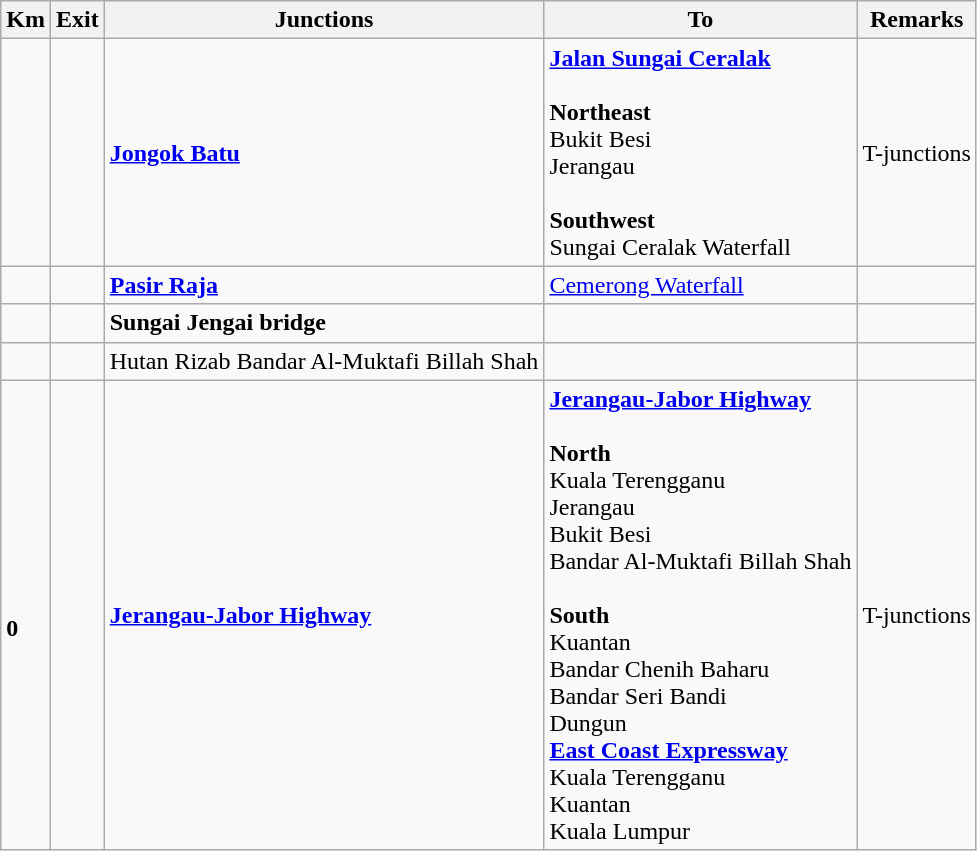<table class="wikitable">
<tr>
<th>Km</th>
<th>Exit</th>
<th>Junctions</th>
<th>To</th>
<th>Remarks</th>
</tr>
<tr>
<td></td>
<td></td>
<td><strong><a href='#'>Jongok Batu</a></strong></td>
<td> <strong><a href='#'>Jalan Sungai Ceralak</a></strong><br><br><strong>Northeast</strong><br>Bukit Besi<br>Jerangau<br><br><strong>Southwest</strong><br>Sungai Ceralak Waterfall</td>
<td>T-junctions</td>
</tr>
<tr>
<td></td>
<td></td>
<td><strong><a href='#'>Pasir Raja</a></strong></td>
<td><a href='#'>Cemerong Waterfall</a><br></td>
<td></td>
</tr>
<tr>
<td></td>
<td></td>
<td><strong>Sungai Jengai bridge</strong></td>
<td></td>
<td></td>
</tr>
<tr>
<td></td>
<td></td>
<td>Hutan Rizab Bandar Al-Muktafi Billah Shah</td>
<td></td>
<td></td>
</tr>
<tr>
<td><br><strong>0</strong></td>
<td></td>
<td> <strong><a href='#'>Jerangau-Jabor Highway</a></strong></td>
<td> <strong><a href='#'>Jerangau-Jabor Highway</a></strong><br><br><strong>North</strong><br> Kuala Terengganu<br> Jerangau<br> Bukit Besi<br> Bandar Al-Muktafi Billah Shah<br><br><strong>South</strong><br> Kuantan<br> Bandar Chenih Baharu<br> Bandar Seri Bandi<br> Dungun<br> <strong><a href='#'>East Coast Expressway</a></strong><br>Kuala Terengganu<br>Kuantan<br>Kuala Lumpur</td>
<td>T-junctions</td>
</tr>
</table>
